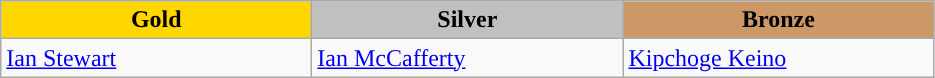<table class="wikitable">
<tr>
<th scope=col style="background-color:gold; width:200px;">Gold</th>
<th scope=col style="background-color:silver; width:200px;">Silver</th>
<th scope=col style="background-color:#cc9966; width:200px;">Bronze</th>
</tr>
<tr>
<td><a href='#'>Ian Stewart</a><br><em></em></td>
<td><a href='#'>Ian McCafferty</a><br><em></em></td>
<td><a href='#'>Kipchoge Keino</a><br><em></em></td>
</tr>
</table>
